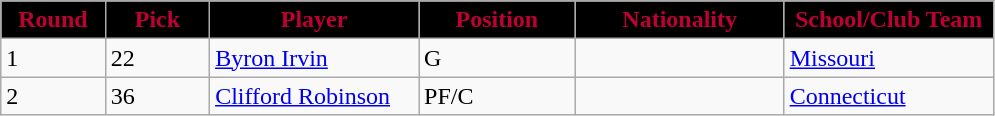<table class="wikitable sortable sortable">
<tr>
<th style="background:#000000;color:#BE0032" width="10%">Round</th>
<th style="background:#000000;color:#BE0032" width="10%">Pick</th>
<th style="background:#000000;color:#BE0032" width="20%">Player</th>
<th style="background:#000000;color:#BE0032" width="15%">Position</th>
<th style="background:#000000;color:#BE0032" width="20%">Nationality</th>
<th style="background:#000000;color:#BE0032" width="20%">School/Club Team</th>
</tr>
<tr>
<td>1</td>
<td>22</td>
<td><a href='#'>Byron Irvin</a></td>
<td>G</td>
<td></td>
<td><a href='#'>Missouri</a></td>
</tr>
<tr>
<td>2</td>
<td>36</td>
<td><a href='#'>Clifford Robinson</a></td>
<td>PF/C</td>
<td></td>
<td><a href='#'>Connecticut</a></td>
</tr>
</table>
